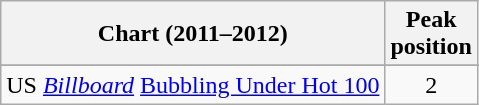<table class="wikitable sortable">
<tr>
<th align="left">Chart (2011–2012)</th>
<th align="center">Peak<br>position</th>
</tr>
<tr>
</tr>
<tr>
</tr>
<tr>
<td>US <em><a href='#'>Billboard</a></em> <a href='#'>Bubbling Under Hot 100</a></td>
<td align="center">2</td>
</tr>
</table>
